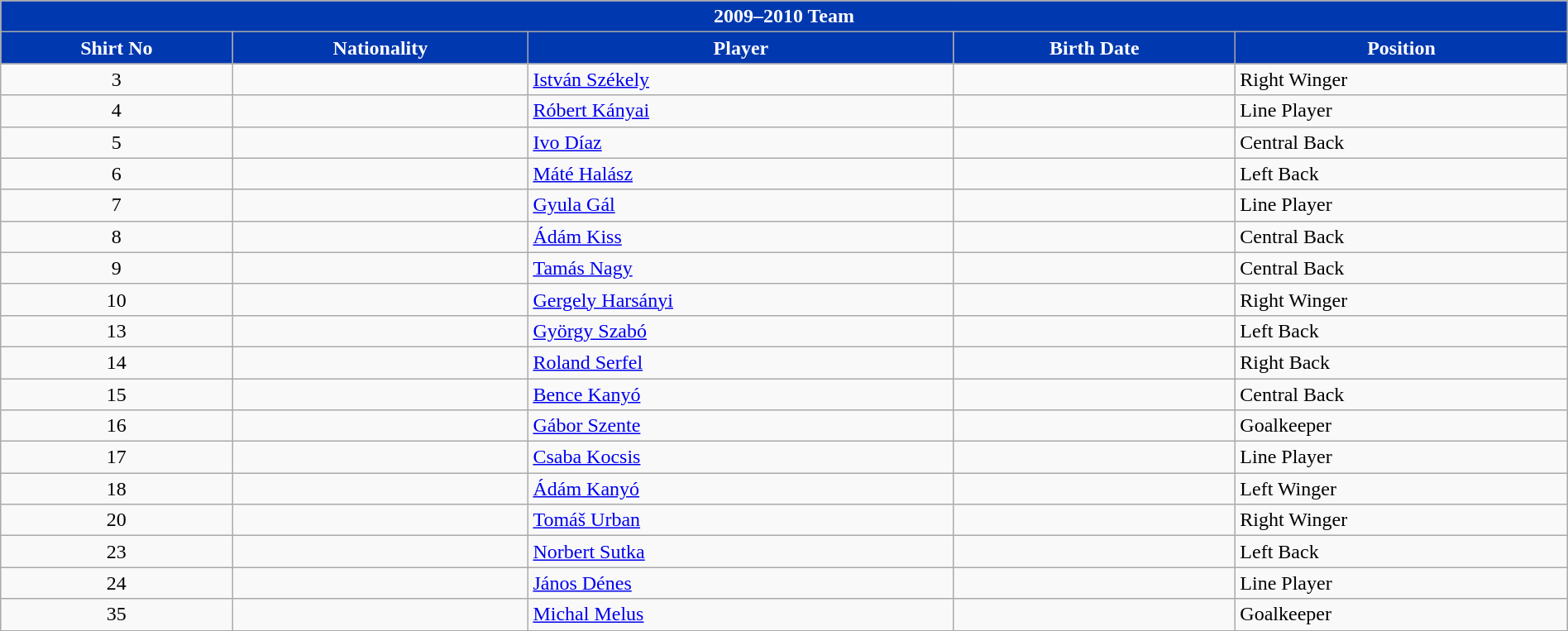<table class="wikitable collapsible collapsed" style="width:100%">
<tr>
<th colspan=5 style="background-color:#0038af;color:#FFFFFF;text-align:center;"> <strong>2009–2010 Team</strong></th>
</tr>
<tr>
<th style="color:#FFFFFF; background:#0038af">Shirt No</th>
<th style="color:#FFFFFF; background:#0038af">Nationality</th>
<th style="color:#FFFFFF; background:#0038af">Player</th>
<th style="color:#FFFFFF; background:#0038af">Birth Date</th>
<th style="color:#FFFFFF; background:#0038af">Position</th>
</tr>
<tr>
<td align=center>3</td>
<td></td>
<td><a href='#'>István Székely</a></td>
<td></td>
<td>Right Winger</td>
</tr>
<tr>
<td align=center>4</td>
<td></td>
<td><a href='#'>Róbert Kányai</a></td>
<td></td>
<td>Line Player</td>
</tr>
<tr>
<td align=center>5</td>
<td></td>
<td><a href='#'>Ivo Díaz</a></td>
<td></td>
<td>Central Back</td>
</tr>
<tr>
<td align=center>6</td>
<td></td>
<td><a href='#'>Máté Halász</a></td>
<td></td>
<td>Left Back</td>
</tr>
<tr>
<td align=center>7</td>
<td></td>
<td><a href='#'>Gyula Gál</a></td>
<td></td>
<td>Line Player</td>
</tr>
<tr>
<td align=center>8</td>
<td></td>
<td><a href='#'>Ádám Kiss</a></td>
<td></td>
<td>Central Back</td>
</tr>
<tr>
<td align=center>9</td>
<td></td>
<td><a href='#'>Tamás Nagy</a></td>
<td></td>
<td>Central Back</td>
</tr>
<tr>
<td align=center>10</td>
<td></td>
<td><a href='#'>Gergely Harsányi</a></td>
<td></td>
<td>Right Winger</td>
</tr>
<tr>
<td align=center>13</td>
<td></td>
<td><a href='#'>György Szabó</a></td>
<td></td>
<td>Left Back</td>
</tr>
<tr>
<td align=center>14</td>
<td></td>
<td><a href='#'>Roland Serfel</a></td>
<td></td>
<td>Right Back</td>
</tr>
<tr>
<td align=center>15</td>
<td></td>
<td><a href='#'>Bence Kanyó</a></td>
<td></td>
<td>Central Back</td>
</tr>
<tr>
<td align=center>16</td>
<td></td>
<td><a href='#'>Gábor Szente</a></td>
<td></td>
<td>Goalkeeper</td>
</tr>
<tr>
<td align=center>17</td>
<td></td>
<td><a href='#'>Csaba Kocsis</a></td>
<td></td>
<td>Line Player</td>
</tr>
<tr>
<td align=center>18</td>
<td></td>
<td><a href='#'>Ádám Kanyó</a></td>
<td></td>
<td>Left Winger</td>
</tr>
<tr>
<td align=center>20</td>
<td></td>
<td><a href='#'>Tomáš Urban</a></td>
<td></td>
<td>Right Winger</td>
</tr>
<tr>
<td align=center>23</td>
<td></td>
<td><a href='#'>Norbert Sutka</a></td>
<td></td>
<td>Left Back</td>
</tr>
<tr>
<td align=center>24</td>
<td></td>
<td><a href='#'>János Dénes</a></td>
<td></td>
<td>Line Player</td>
</tr>
<tr>
<td align=center>35</td>
<td></td>
<td><a href='#'>Michal Melus</a></td>
<td></td>
<td>Goalkeeper</td>
</tr>
</table>
